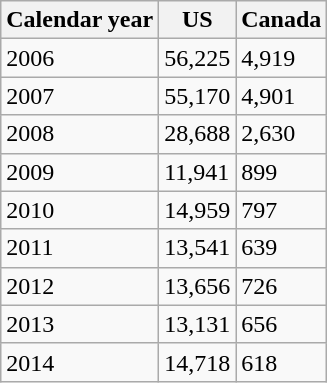<table class="wikitable">
<tr>
<th>Calendar year</th>
<th>US</th>
<th>Canada</th>
</tr>
<tr>
<td>2006</td>
<td>56,225</td>
<td>4,919</td>
</tr>
<tr>
<td>2007</td>
<td>55,170</td>
<td>4,901</td>
</tr>
<tr>
<td>2008</td>
<td>28,688</td>
<td>2,630</td>
</tr>
<tr>
<td>2009</td>
<td>11,941</td>
<td>899</td>
</tr>
<tr>
<td>2010</td>
<td>14,959</td>
<td>797</td>
</tr>
<tr>
<td>2011</td>
<td>13,541</td>
<td>639</td>
</tr>
<tr>
<td>2012</td>
<td>13,656</td>
<td>726</td>
</tr>
<tr>
<td>2013</td>
<td>13,131</td>
<td>656</td>
</tr>
<tr>
<td>2014</td>
<td>14,718</td>
<td>618</td>
</tr>
</table>
